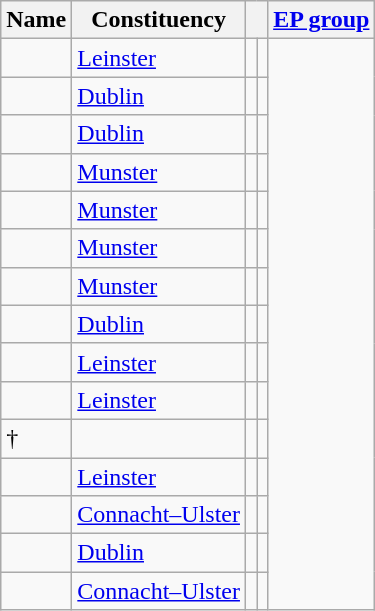<table class="wikitable sortable">
<tr>
<th>Name</th>
<th>Constituency</th>
<th colspan=2></th>
<th colspan=2><a href='#'>EP group</a></th>
</tr>
<tr>
<td></td>
<td><a href='#'>Leinster</a></td>
<td></td>
<td></td>
</tr>
<tr>
<td></td>
<td><a href='#'>Dublin</a></td>
<td></td>
<td></td>
</tr>
<tr>
<td></td>
<td><a href='#'>Dublin</a></td>
<td></td>
<td></td>
</tr>
<tr>
<td></td>
<td><a href='#'>Munster</a></td>
<td></td>
<td></td>
</tr>
<tr>
<td></td>
<td><a href='#'>Munster</a></td>
<td></td>
<td></td>
</tr>
<tr>
<td></td>
<td><a href='#'>Munster</a></td>
<td></td>
<td></td>
</tr>
<tr>
<td></td>
<td><a href='#'>Munster</a></td>
<td></td>
<td></td>
</tr>
<tr>
<td></td>
<td><a href='#'>Dublin</a></td>
<td></td>
<td></td>
</tr>
<tr>
<td></td>
<td><a href='#'>Leinster</a></td>
<td></td>
<td></td>
</tr>
<tr>
<td></td>
<td><a href='#'>Leinster</a></td>
<td></td>
<td></td>
</tr>
<tr>
<td>†</td>
<td></td>
<td></td>
<td></td>
</tr>
<tr>
<td></td>
<td><a href='#'>Leinster</a></td>
<td></td>
<td></td>
</tr>
<tr>
<td></td>
<td><a href='#'>Connacht–Ulster</a></td>
<td></td>
<td></td>
</tr>
<tr>
<td></td>
<td><a href='#'>Dublin</a></td>
<td></td>
<td></td>
</tr>
<tr>
<td></td>
<td><a href='#'>Connacht–Ulster</a></td>
<td></td>
<td></td>
</tr>
</table>
